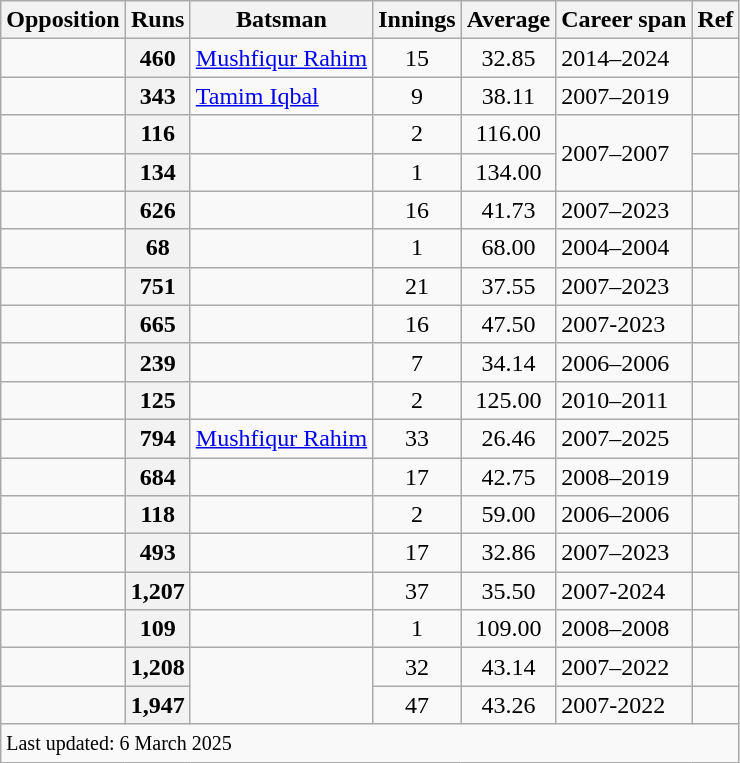<table class="wikitable plainrowheaders sortable">
<tr>
<th scope="col">Opposition</th>
<th scope="col">Runs</th>
<th scope="col">Batsman</th>
<th scope="col">Innings</th>
<th scope="col">Average</th>
<th scope="col">Career span</th>
<th scope="col">Ref</th>
</tr>
<tr>
<td></td>
<th>460</th>
<td><a href='#'>Mushfiqur Rahim</a></td>
<td align="center">15</td>
<td align="center">32.85</td>
<td>2014–2024</td>
<td></td>
</tr>
<tr>
<td></td>
<th>343</th>
<td><a href='#'>Tamim Iqbal</a></td>
<td align="center">9</td>
<td align="center">38.11</td>
<td>2007–2019</td>
<td></td>
</tr>
<tr>
<td></td>
<th>116</th>
<td></td>
<td align="center">2</td>
<td align="center">116.00</td>
<td rowspan="2">2007–2007</td>
<td></td>
</tr>
<tr>
<td></td>
<th>134</th>
<td></td>
<td align="center">1</td>
<td align="center">134.00</td>
<td></td>
</tr>
<tr>
<td></td>
<th>626</th>
<td></td>
<td align="center">16</td>
<td align="center">41.73</td>
<td>2007–2023</td>
<td></td>
</tr>
<tr>
<td></td>
<th>68</th>
<td></td>
<td align="center">1</td>
<td align="center">68.00</td>
<td>2004–2004</td>
<td></td>
</tr>
<tr>
<td></td>
<th>751</th>
<td></td>
<td align="center">21</td>
<td align="center">37.55</td>
<td>2007–2023</td>
<td></td>
</tr>
<tr>
<td></td>
<th>665</th>
<td></td>
<td align="center">16</td>
<td align="center">47.50</td>
<td>2007-2023</td>
<td></td>
</tr>
<tr>
<td></td>
<th>239</th>
<td></td>
<td align="center">7</td>
<td align="center">34.14</td>
<td>2006–2006</td>
<td></td>
</tr>
<tr>
<td></td>
<th>125</th>
<td></td>
<td align="center">2</td>
<td align="center">125.00</td>
<td>2010–2011</td>
<td></td>
</tr>
<tr>
<td></td>
<th>794</th>
<td><a href='#'>Mushfiqur Rahim</a></td>
<td align="center">33</td>
<td align="center">26.46</td>
<td>2007–2025</td>
<td></td>
</tr>
<tr>
<td></td>
<th>684</th>
<td></td>
<td align="center">17</td>
<td align="center">42.75</td>
<td>2008–2019</td>
<td></td>
</tr>
<tr>
<td></td>
<th>118</th>
<td></td>
<td align="center">2</td>
<td align="center">59.00</td>
<td>2006–2006</td>
<td></td>
</tr>
<tr>
<td></td>
<th>493</th>
<td></td>
<td align="center">17</td>
<td align="center">32.86</td>
<td>2007–2023</td>
<td></td>
</tr>
<tr>
<td></td>
<th>1,207</th>
<td></td>
<td align="center">37</td>
<td align="center">35.50</td>
<td>2007-2024</td>
<td></td>
</tr>
<tr>
<td></td>
<th>109</th>
<td></td>
<td align="center">1</td>
<td align="center">109.00</td>
<td>2008–2008</td>
<td></td>
</tr>
<tr>
<td></td>
<th>1,208</th>
<td rowspan="2"></td>
<td align="center">32</td>
<td align="center">43.14</td>
<td>2007–2022</td>
<td></td>
</tr>
<tr>
<td></td>
<th>1,947</th>
<td align="center">47</td>
<td align="center">43.26</td>
<td>2007-2022</td>
<td></td>
</tr>
<tr>
<td colspan=7><small>Last updated: 6 March 2025</small></td>
</tr>
</table>
